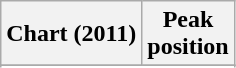<table class="wikitable sortable">
<tr>
<th align="left">Chart (2011)</th>
<th align="center">Peak<br>position</th>
</tr>
<tr>
</tr>
<tr>
</tr>
</table>
